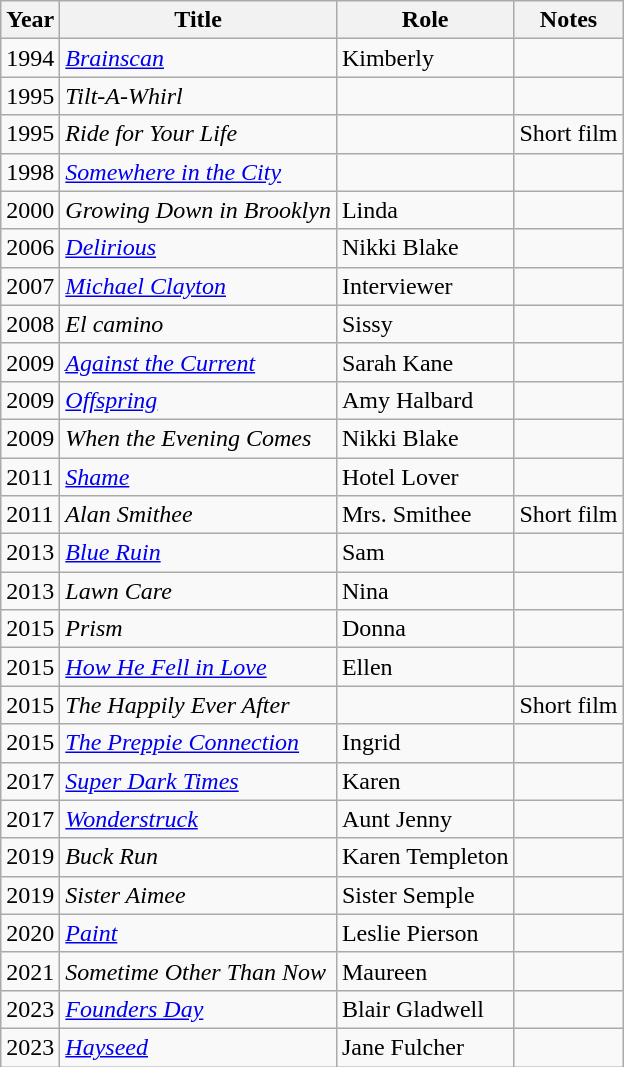<table class="wikitable sortable">
<tr>
<th>Year</th>
<th>Title</th>
<th>Role</th>
<th class="unsortable">Notes</th>
</tr>
<tr>
<td>1994</td>
<td><em><a href='#'>Brainscan</a></em></td>
<td>Kimberly</td>
<td></td>
</tr>
<tr>
<td>1995</td>
<td><em>Tilt-A-Whirl</em></td>
<td></td>
<td></td>
</tr>
<tr>
<td>1995</td>
<td><em>Ride for Your Life</em></td>
<td></td>
<td>Short film</td>
</tr>
<tr>
<td>1998</td>
<td><em><a href='#'>Somewhere in the City</a></em></td>
<td></td>
<td></td>
</tr>
<tr>
<td>2000</td>
<td><em>Growing Down in Brooklyn</em></td>
<td>Linda</td>
<td></td>
</tr>
<tr>
<td>2006</td>
<td><em><a href='#'>Delirious</a></em></td>
<td>Nikki Blake</td>
<td></td>
</tr>
<tr>
<td>2007</td>
<td><em><a href='#'>Michael Clayton</a></em></td>
<td>Interviewer</td>
<td></td>
</tr>
<tr>
<td>2008</td>
<td><em>El camino</em></td>
<td>Sissy</td>
<td></td>
</tr>
<tr>
<td>2009</td>
<td><em><a href='#'>Against the Current</a></em></td>
<td>Sarah Kane</td>
<td></td>
</tr>
<tr>
<td>2009</td>
<td><em><a href='#'>Offspring</a></em></td>
<td>Amy Halbard</td>
<td></td>
</tr>
<tr>
<td>2009</td>
<td><em>When the Evening Comes</em></td>
<td>Nikki Blake</td>
<td></td>
</tr>
<tr>
<td>2011</td>
<td><em><a href='#'>Shame</a></em></td>
<td>Hotel Lover</td>
<td></td>
</tr>
<tr>
<td>2011</td>
<td><em>Alan Smithee</em></td>
<td>Mrs. Smithee</td>
<td>Short film</td>
</tr>
<tr>
<td>2013</td>
<td><em><a href='#'>Blue Ruin</a></em></td>
<td>Sam</td>
<td></td>
</tr>
<tr>
<td>2013</td>
<td><em>Lawn Care</em></td>
<td>Nina</td>
<td></td>
</tr>
<tr>
<td>2015</td>
<td><em>Prism</em></td>
<td>Donna</td>
<td></td>
</tr>
<tr>
<td>2015</td>
<td><em><a href='#'>How He Fell in Love</a></em></td>
<td>Ellen</td>
<td></td>
</tr>
<tr>
<td>2015</td>
<td><em>The Happily Ever After</em></td>
<td></td>
<td>Short film</td>
</tr>
<tr>
<td>2015</td>
<td><em><a href='#'>The Preppie Connection</a></em></td>
<td>Ingrid</td>
<td></td>
</tr>
<tr>
<td>2017</td>
<td><em><a href='#'>Super Dark Times</a></em></td>
<td>Karen</td>
<td></td>
</tr>
<tr>
<td>2017</td>
<td><em><a href='#'>Wonderstruck</a></em></td>
<td>Aunt Jenny</td>
<td></td>
</tr>
<tr>
<td>2019</td>
<td><em>Buck Run</em></td>
<td>Karen Templeton</td>
<td></td>
</tr>
<tr>
<td>2019</td>
<td><em>Sister Aimee</em></td>
<td>Sister Semple</td>
<td></td>
</tr>
<tr>
<td>2020</td>
<td><em><a href='#'>Paint</a></em></td>
<td>Leslie Pierson</td>
<td></td>
</tr>
<tr>
<td>2021</td>
<td><em>Sometime Other Than Now</em></td>
<td>Maureen</td>
<td></td>
</tr>
<tr>
<td>2023</td>
<td><em><a href='#'>Founders Day</a></em></td>
<td>Blair Gladwell</td>
<td></td>
</tr>
<tr>
<td>2023</td>
<td><em><a href='#'>Hayseed</a></em></td>
<td>Jane Fulcher</td>
<td></td>
</tr>
</table>
